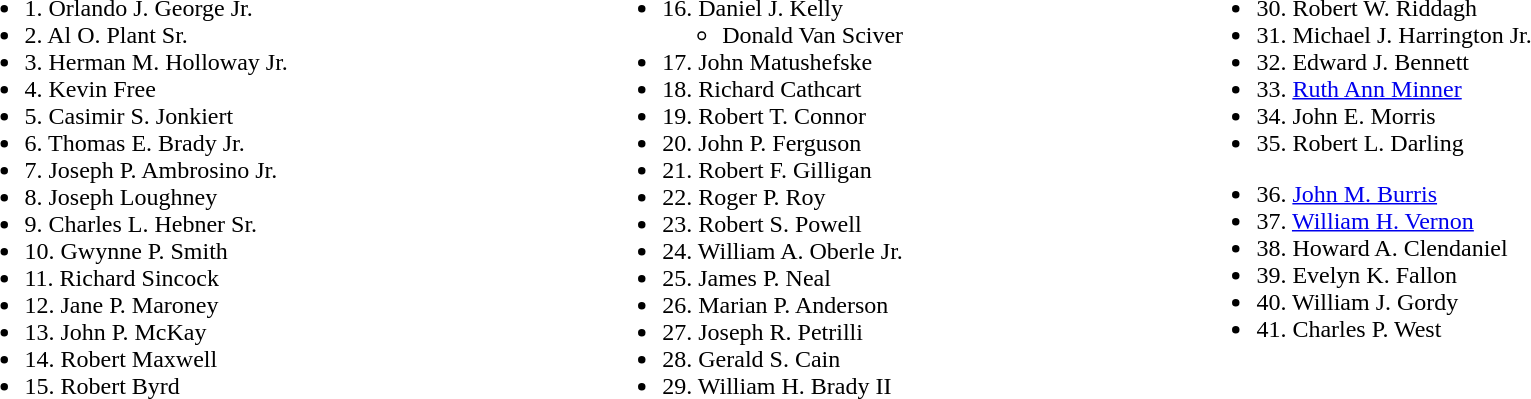<table width=100%>
<tr valign=top>
<td><br><ul><li>1. Orlando J. George Jr.</li><li>2. Al O. Plant Sr.</li><li>3. Herman M. Holloway Jr.</li><li>4. Kevin Free</li><li>5. Casimir S. Jonkiert</li><li>6. Thomas E. Brady Jr.</li><li>7. Joseph P. Ambrosino Jr.</li><li>8. Joseph Loughney</li><li>9. Charles L. Hebner Sr.</li><li>10. Gwynne P. Smith</li><li>11. Richard Sincock</li><li>12. Jane P. Maroney</li><li>13. John P. McKay</li><li>14. Robert Maxwell</li><li>15. Robert Byrd</li></ul></td>
<td><br><ul><li>16. Daniel J. Kelly<ul><li>Donald Van Sciver</li></ul></li><li>17. John Matushefske</li><li>18. Richard Cathcart</li><li>19. Robert T. Connor</li><li>20. John P. Ferguson</li><li>21. Robert F. Gilligan</li><li>22. Roger P. Roy</li><li>23. Robert S. Powell</li><li>24. William A. Oberle Jr.</li><li>25. James P. Neal</li><li>26. Marian P. Anderson</li><li>27. Joseph R. Petrilli</li><li>28. Gerald S. Cain</li><li>29. William H. Brady II</li></ul></td>
<td><br><ul><li>30. Robert W. Riddagh</li><li>31. Michael J. Harrington Jr.</li><li>32. Edward J. Bennett</li><li>33. <a href='#'>Ruth Ann Minner</a></li><li>34. John E. Morris</li><li>35. Robert L. Darling</li></ul><ul><li>36. <a href='#'>John M. Burris</a></li><li>37. <a href='#'>William H. Vernon</a></li><li>38. Howard A. Clendaniel</li><li>39. Evelyn K. Fallon</li><li>40. William J. Gordy</li><li>41. Charles P. West</li></ul></td>
</tr>
</table>
